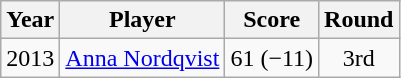<table class="wikitable">
<tr>
<th>Year</th>
<th>Player</th>
<th>Score</th>
<th>Round</th>
</tr>
<tr>
<td>2013</td>
<td><a href='#'>Anna Nordqvist</a></td>
<td>61 (−11)</td>
<td align=center>3rd</td>
</tr>
</table>
